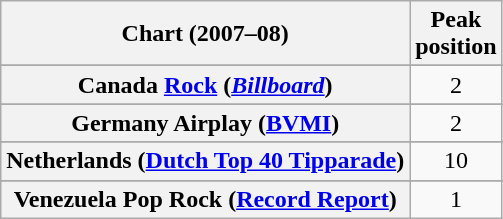<table class="wikitable sortable plainrowheaders" style="text-align:center">
<tr>
<th scope="col">Chart (2007–08)</th>
<th scope="col">Peak<br>position</th>
</tr>
<tr>
</tr>
<tr>
</tr>
<tr>
</tr>
<tr>
</tr>
<tr>
</tr>
<tr>
</tr>
<tr>
</tr>
<tr>
<th scope="row">Canada <a href='#'>Rock</a> (<em><a href='#'>Billboard</a></em>)</th>
<td>2</td>
</tr>
<tr>
</tr>
<tr>
</tr>
<tr>
</tr>
<tr>
<th scope="row">Germany Airplay (<a href='#'>BVMI</a>)</th>
<td>2</td>
</tr>
<tr>
</tr>
<tr>
<th scope="row">Netherlands (<a href='#'>Dutch Top 40 Tipparade</a>)</th>
<td>10</td>
</tr>
<tr>
</tr>
<tr>
</tr>
<tr>
</tr>
<tr>
</tr>
<tr>
</tr>
<tr>
</tr>
<tr>
</tr>
<tr>
</tr>
<tr>
</tr>
<tr>
</tr>
<tr>
</tr>
<tr>
</tr>
<tr>
<th scope="row">Venezuela Pop Rock (<a href='#'>Record Report</a>)</th>
<td>1</td>
</tr>
</table>
